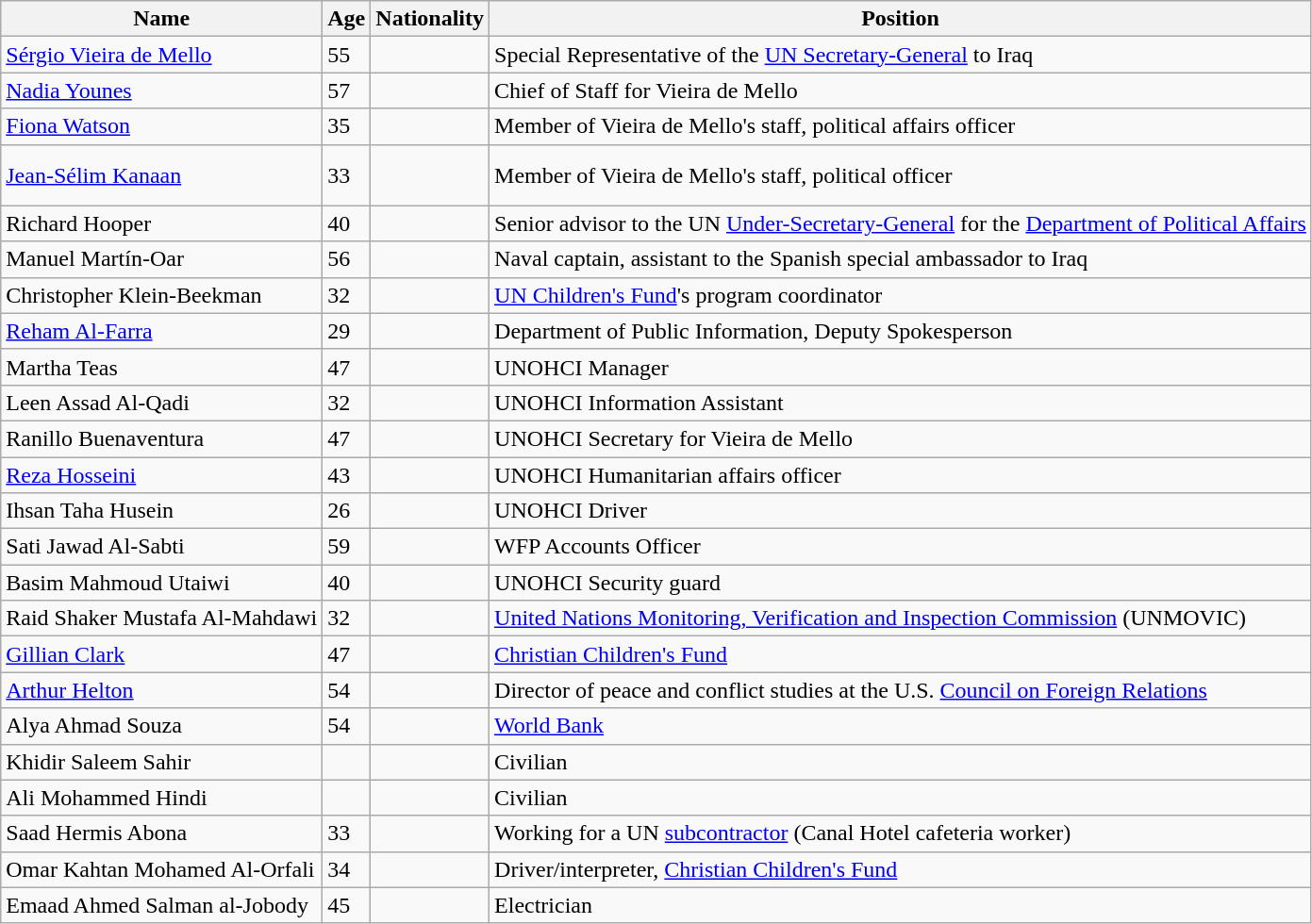<table class="wikitable sortable">
<tr>
<th>Name</th>
<th>Age</th>
<th>Nationality</th>
<th>Position</th>
</tr>
<tr>
<td><a href='#'>Sérgio Vieira de Mello</a></td>
<td>55</td>
<td></td>
<td>Special Representative of the <a href='#'>UN Secretary-General</a> to Iraq</td>
</tr>
<tr>
<td><a href='#'>Nadia Younes</a></td>
<td>57</td>
<td></td>
<td>Chief of Staff for Vieira de Mello</td>
</tr>
<tr>
<td><a href='#'>Fiona Watson</a></td>
<td>35</td>
<td></td>
<td>Member of Vieira de Mello's staff, political affairs officer</td>
</tr>
<tr>
<td><a href='#'>Jean-Sélim Kanaan</a></td>
<td>33</td>
<td><br><br></td>
<td>Member of Vieira de Mello's staff, political officer</td>
</tr>
<tr>
<td>Richard Hooper</td>
<td>40</td>
<td></td>
<td>Senior advisor to the UN <a href='#'>Under-Secretary-General</a> for the <a href='#'>Department of Political Affairs</a></td>
</tr>
<tr>
<td>Manuel Martín-Oar</td>
<td>56</td>
<td></td>
<td>Naval captain, assistant to the Spanish special ambassador to Iraq</td>
</tr>
<tr>
<td>Christopher Klein-Beekman</td>
<td>32</td>
<td></td>
<td><a href='#'>UN Children's Fund</a>'s program coordinator</td>
</tr>
<tr>
<td><a href='#'>Reham Al-Farra</a></td>
<td>29</td>
<td></td>
<td>Department of Public Information, Deputy Spokesperson</td>
</tr>
<tr>
<td>Martha Teas</td>
<td>47</td>
<td></td>
<td>UNOHCI Manager</td>
</tr>
<tr>
<td>Leen Assad Al-Qadi</td>
<td>32</td>
<td></td>
<td>UNOHCI Information Assistant</td>
</tr>
<tr>
<td>Ranillo Buenaventura</td>
<td>47</td>
<td></td>
<td>UNOHCI Secretary for Vieira de Mello</td>
</tr>
<tr>
<td><a href='#'>Reza Hosseini</a></td>
<td>43</td>
<td></td>
<td>UNOHCI Humanitarian affairs officer</td>
</tr>
<tr>
<td>Ihsan Taha Husein</td>
<td>26</td>
<td></td>
<td>UNOHCI Driver</td>
</tr>
<tr>
<td>Sati Jawad Al-Sabti</td>
<td>59</td>
<td></td>
<td>WFP Accounts Officer</td>
</tr>
<tr>
<td>Basim Mahmoud Utaiwi</td>
<td>40</td>
<td></td>
<td>UNOHCI Security guard</td>
</tr>
<tr>
<td>Raid Shaker Mustafa Al-Mahdawi</td>
<td>32</td>
<td></td>
<td><a href='#'>United Nations Monitoring, Verification and Inspection Commission</a> (UNMOVIC)</td>
</tr>
<tr>
<td><a href='#'>Gillian Clark</a></td>
<td>47</td>
<td></td>
<td><a href='#'>Christian Children's Fund</a></td>
</tr>
<tr>
<td><a href='#'>Arthur Helton</a></td>
<td>54</td>
<td></td>
<td>Director of peace and conflict studies at the U.S. <a href='#'>Council on Foreign Relations</a></td>
</tr>
<tr>
<td>Alya Ahmad Souza</td>
<td>54</td>
<td></td>
<td><a href='#'>World Bank</a></td>
</tr>
<tr>
<td>Khidir Saleem Sahir</td>
<td></td>
<td></td>
<td>Civilian</td>
</tr>
<tr>
<td>Ali Mohammed Hindi</td>
<td></td>
<td></td>
<td>Civilian</td>
</tr>
<tr>
<td>Saad Hermis Abona</td>
<td>33</td>
<td></td>
<td>Working for a UN <a href='#'>subcontractor</a> (Canal Hotel cafeteria worker)</td>
</tr>
<tr>
<td>Omar Kahtan Mohamed Al-Orfali</td>
<td>34</td>
<td></td>
<td>Driver/interpreter, <a href='#'>Christian Children's Fund</a></td>
</tr>
<tr>
<td>Emaad Ahmed Salman al-Jobody</td>
<td>45</td>
<td></td>
<td>Electrician</td>
</tr>
</table>
